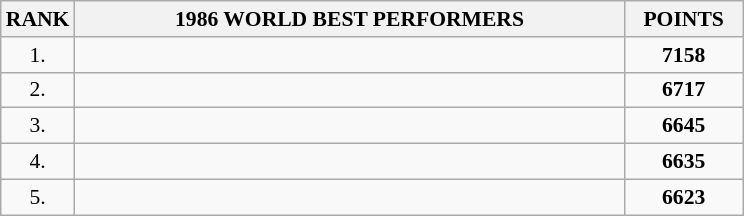<table class="wikitable" style="border-collapse: collapse; font-size: 90%;">
<tr>
<th>RANK</th>
<th align="center" style="width: 25em">1986 WORLD BEST PERFORMERS</th>
<th align="center" style="width: 5em">POINTS</th>
</tr>
<tr>
<td align="center">1.</td>
<td></td>
<td align="center"><strong>7158</strong></td>
</tr>
<tr>
<td align="center">2.</td>
<td></td>
<td align="center"><strong>6717</strong></td>
</tr>
<tr>
<td align="center">3.</td>
<td></td>
<td align="center"><strong>6645</strong></td>
</tr>
<tr>
<td align="center">4.</td>
<td></td>
<td align="center"><strong>6635</strong></td>
</tr>
<tr>
<td align="center">5.</td>
<td></td>
<td align="center"><strong>6623</strong></td>
</tr>
</table>
